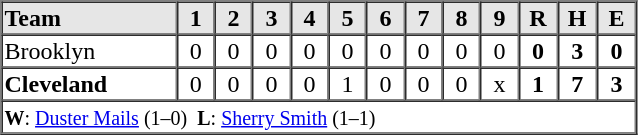<table border=1 cellspacing=0 width=425 style="margin-left:3em;">
<tr style="text-align:center; background-color:#e6e6e6;">
<th align=left width=125>Team</th>
<th width=25>1</th>
<th width=25>2</th>
<th width=25>3</th>
<th width=25>4</th>
<th width=25>5</th>
<th width=25>6</th>
<th width=25>7</th>
<th width=25>8</th>
<th width=25>9</th>
<th width=25>R</th>
<th width=25>H</th>
<th width=25>E</th>
</tr>
<tr style="text-align:center;">
<td align=left>Brooklyn</td>
<td>0</td>
<td>0</td>
<td>0</td>
<td>0</td>
<td>0</td>
<td>0</td>
<td>0</td>
<td>0</td>
<td>0</td>
<td><strong>0</strong></td>
<td><strong>3</strong></td>
<td><strong>0</strong></td>
</tr>
<tr style="text-align:center;">
<td align=left><strong>Cleveland</strong></td>
<td>0</td>
<td>0</td>
<td>0</td>
<td>0</td>
<td>1</td>
<td>0</td>
<td>0</td>
<td>0</td>
<td>x</td>
<td><strong>1</strong></td>
<td><strong>7</strong></td>
<td><strong>3</strong></td>
</tr>
<tr style="text-align:left;">
<td colspan=13><small><strong>W</strong>: <a href='#'>Duster Mails</a> (1–0)  <strong>L</strong>: <a href='#'>Sherry Smith</a> (1–1)</small></td>
</tr>
</table>
